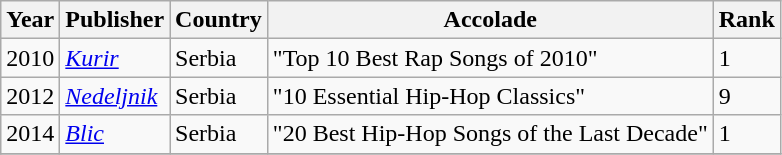<table class="wikitable sortable">
<tr>
<th>Year</th>
<th>Publisher</th>
<th>Country</th>
<th>Accolade</th>
<th>Rank</th>
</tr>
<tr>
<td>2010</td>
<td><em><a href='#'>Kurir</a></em></td>
<td>Serbia</td>
<td>"Top 10 Best Rap Songs of 2010"</td>
<td>1</td>
</tr>
<tr>
<td>2012</td>
<td><em><a href='#'>Nedeljnik</a></em></td>
<td>Serbia</td>
<td>"10 Essential Hip-Hop Classics"</td>
<td>9</td>
</tr>
<tr>
<td>2014</td>
<td><em><a href='#'>Blic</a></em></td>
<td>Serbia</td>
<td>"20 Best Hip-Hop Songs of the Last Decade"</td>
<td>1</td>
</tr>
<tr>
</tr>
</table>
